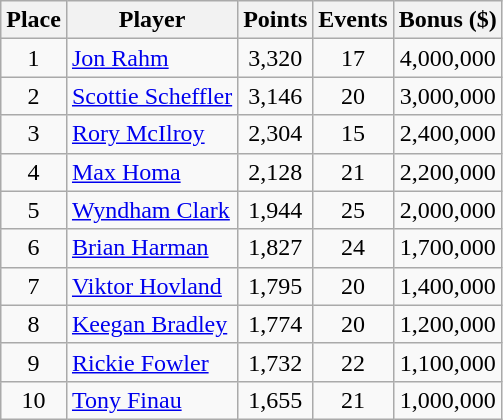<table class="wikitable">
<tr>
<th>Place</th>
<th>Player</th>
<th>Points</th>
<th>Events</th>
<th>Bonus ($)</th>
</tr>
<tr>
<td align=center>1</td>
<td> <a href='#'>Jon Rahm</a></td>
<td align=center>3,320</td>
<td align=center>17</td>
<td align=center>4,000,000</td>
</tr>
<tr>
<td align=center>2</td>
<td> <a href='#'>Scottie Scheffler</a></td>
<td align=center>3,146</td>
<td align=center>20</td>
<td align=center>3,000,000</td>
</tr>
<tr>
<td align=center>3</td>
<td> <a href='#'>Rory McIlroy</a></td>
<td align=center>2,304</td>
<td align=center>15</td>
<td align=center>2,400,000</td>
</tr>
<tr>
<td align=center>4</td>
<td> <a href='#'>Max Homa</a></td>
<td align=center>2,128</td>
<td align=center>21</td>
<td align=center>2,200,000</td>
</tr>
<tr>
<td align=center>5</td>
<td> <a href='#'>Wyndham Clark</a></td>
<td align=center>1,944</td>
<td align=center>25</td>
<td align=center>2,000,000</td>
</tr>
<tr>
<td align=center>6</td>
<td> <a href='#'>Brian Harman</a></td>
<td align=center>1,827</td>
<td align=center>24</td>
<td align=center>1,700,000</td>
</tr>
<tr>
<td align=center>7</td>
<td> <a href='#'>Viktor Hovland</a></td>
<td align=center>1,795</td>
<td align=center>20</td>
<td align=center>1,400,000</td>
</tr>
<tr>
<td align=center>8</td>
<td> <a href='#'>Keegan Bradley</a></td>
<td align=center>1,774</td>
<td align=center>20</td>
<td align=center>1,200,000</td>
</tr>
<tr>
<td align=center>9</td>
<td> <a href='#'>Rickie Fowler</a></td>
<td align=center>1,732</td>
<td align=center>22</td>
<td align=center>1,100,000</td>
</tr>
<tr>
<td align=center>10</td>
<td> <a href='#'>Tony Finau</a></td>
<td align=center>1,655</td>
<td align=center>21</td>
<td align=center>1,000,000</td>
</tr>
</table>
